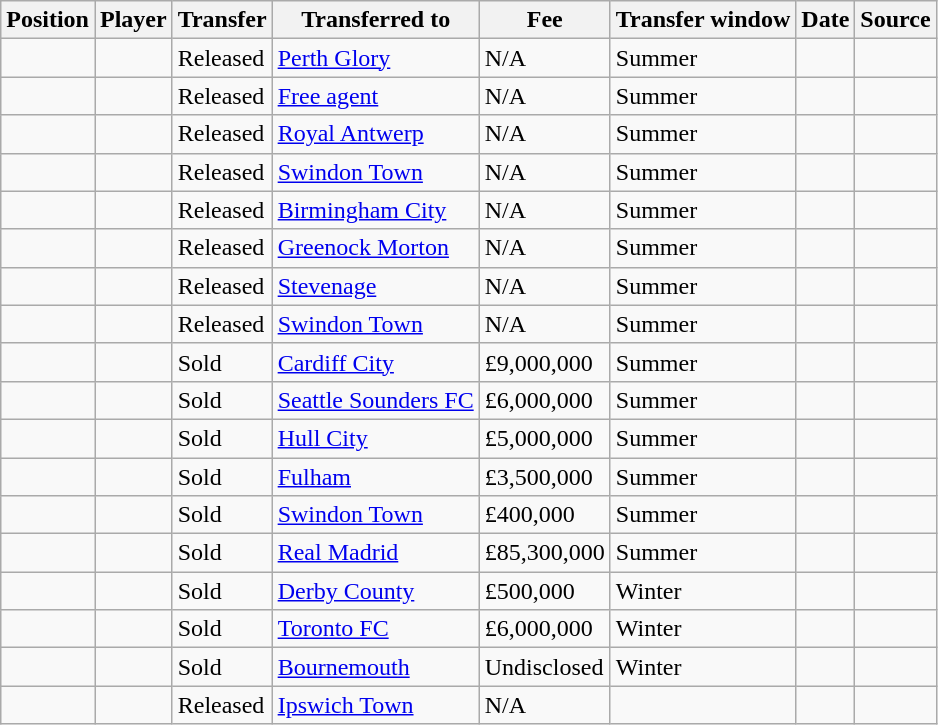<table class="wikitable sortable">
<tr>
<th>Position</th>
<th>Player</th>
<th>Transfer</th>
<th>Transferred to</th>
<th>Fee</th>
<th>Transfer window</th>
<th>Date</th>
<th>Source</th>
</tr>
<tr>
<td></td>
<td></td>
<td>Released</td>
<td> <a href='#'>Perth Glory</a></td>
<td>N/A</td>
<td>Summer</td>
<td></td>
<td></td>
</tr>
<tr>
<td></td>
<td></td>
<td>Released</td>
<td><a href='#'>Free agent</a></td>
<td>N/A</td>
<td>Summer</td>
<td></td>
<td></td>
</tr>
<tr>
<td></td>
<td></td>
<td>Released</td>
<td> <a href='#'>Royal Antwerp</a></td>
<td>N/A</td>
<td>Summer</td>
<td></td>
<td></td>
</tr>
<tr>
<td></td>
<td></td>
<td>Released</td>
<td> <a href='#'>Swindon Town</a></td>
<td>N/A</td>
<td>Summer</td>
<td></td>
<td></td>
</tr>
<tr>
<td></td>
<td></td>
<td>Released</td>
<td> <a href='#'>Birmingham City</a></td>
<td>N/A</td>
<td>Summer</td>
<td></td>
<td></td>
</tr>
<tr>
<td></td>
<td></td>
<td>Released</td>
<td> <a href='#'>Greenock Morton</a></td>
<td>N/A</td>
<td>Summer</td>
<td></td>
<td></td>
</tr>
<tr>
<td></td>
<td></td>
<td>Released</td>
<td> <a href='#'>Stevenage</a></td>
<td>N/A</td>
<td>Summer</td>
<td></td>
<td></td>
</tr>
<tr>
<td></td>
<td></td>
<td>Released</td>
<td> <a href='#'>Swindon Town</a></td>
<td>N/A</td>
<td>Summer</td>
<td></td>
<td></td>
</tr>
<tr>
<td></td>
<td></td>
<td>Sold</td>
<td> <a href='#'>Cardiff City</a></td>
<td>£9,000,000</td>
<td>Summer</td>
<td></td>
<td></td>
</tr>
<tr>
<td></td>
<td></td>
<td>Sold</td>
<td> <a href='#'>Seattle Sounders FC</a></td>
<td>£6,000,000</td>
<td>Summer</td>
<td></td>
<td></td>
</tr>
<tr>
<td></td>
<td></td>
<td>Sold</td>
<td> <a href='#'>Hull City</a></td>
<td>£5,000,000</td>
<td>Summer</td>
<td></td>
<td></td>
</tr>
<tr>
<td></td>
<td></td>
<td>Sold</td>
<td> <a href='#'>Fulham</a></td>
<td>£3,500,000</td>
<td>Summer</td>
<td></td>
<td></td>
</tr>
<tr>
<td></td>
<td></td>
<td>Sold</td>
<td> <a href='#'>Swindon Town</a></td>
<td>£400,000</td>
<td>Summer</td>
<td></td>
<td></td>
</tr>
<tr>
<td></td>
<td></td>
<td>Sold</td>
<td> <a href='#'>Real Madrid</a></td>
<td>£85,300,000</td>
<td>Summer</td>
<td></td>
<td></td>
</tr>
<tr>
<td></td>
<td></td>
<td>Sold</td>
<td> <a href='#'>Derby County</a></td>
<td>£500,000</td>
<td>Winter</td>
<td></td>
<td></td>
</tr>
<tr>
<td></td>
<td></td>
<td>Sold</td>
<td> <a href='#'>Toronto FC</a></td>
<td>£6,000,000</td>
<td>Winter</td>
<td></td>
<td></td>
</tr>
<tr>
<td></td>
<td></td>
<td>Sold</td>
<td> <a href='#'>Bournemouth</a></td>
<td>Undisclosed</td>
<td>Winter</td>
<td></td>
<td></td>
</tr>
<tr>
<td></td>
<td></td>
<td>Released</td>
<td> <a href='#'>Ipswich Town</a></td>
<td>N/A</td>
<td></td>
<td></td>
<td></td>
</tr>
</table>
